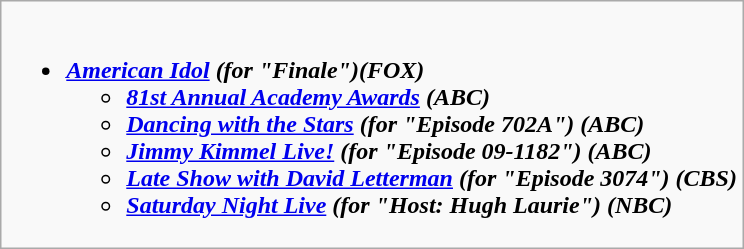<table class="wikitable">
<tr>
<td style="vertical-align:top;"><br><ul><li><strong><em><a href='#'>American Idol</a><em> (for "Finale")(FOX)<strong><ul><li></em><a href='#'>81st Annual Academy Awards</a><em> (ABC)</li><li></em><a href='#'>Dancing with the Stars</a><em> (for "Episode 702A") (ABC)</li><li></em><a href='#'>Jimmy Kimmel Live!</a><em> (for "Episode 09-1182") (ABC)</li><li></em><a href='#'>Late Show with David Letterman</a><em> (for "Episode 3074") (CBS)</li><li></em><a href='#'>Saturday Night Live</a><em> (for "Host: Hugh Laurie") (NBC)</li></ul></li></ul></td>
</tr>
</table>
